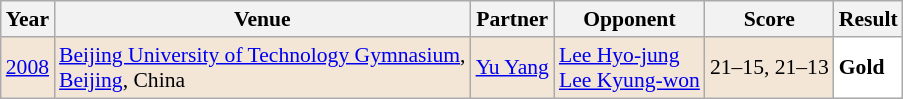<table class="sortable wikitable" style="font-size: 90%;">
<tr>
<th>Year</th>
<th>Venue</th>
<th>Partner</th>
<th>Opponent</th>
<th>Score</th>
<th>Result</th>
</tr>
<tr style="background:#F3E6D7">
<td align="center"><a href='#'>2008</a></td>
<td align="left"><a href='#'>Beijing University of Technology Gymnasium</a>,<br><a href='#'>Beijing</a>, China</td>
<td align="left"> <a href='#'>Yu Yang</a></td>
<td align="left"> <a href='#'>Lee Hyo-jung</a> <br>  <a href='#'>Lee Kyung-won</a></td>
<td align="left">21–15, 21–13</td>
<td style="text-align:left; background:white"> <strong>Gold</strong></td>
</tr>
</table>
